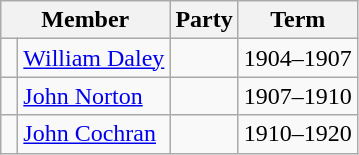<table class="wikitable">
<tr>
<th colspan="2">Member</th>
<th>Party</th>
<th>Term</th>
</tr>
<tr>
<td> </td>
<td><a href='#'>William Daley</a></td>
<td></td>
<td>1904–1907</td>
</tr>
<tr>
<td> </td>
<td><a href='#'>John Norton</a></td>
<td></td>
<td>1907–1910</td>
</tr>
<tr>
<td> </td>
<td><a href='#'>John Cochran</a></td>
<td></td>
<td>1910–1920</td>
</tr>
</table>
